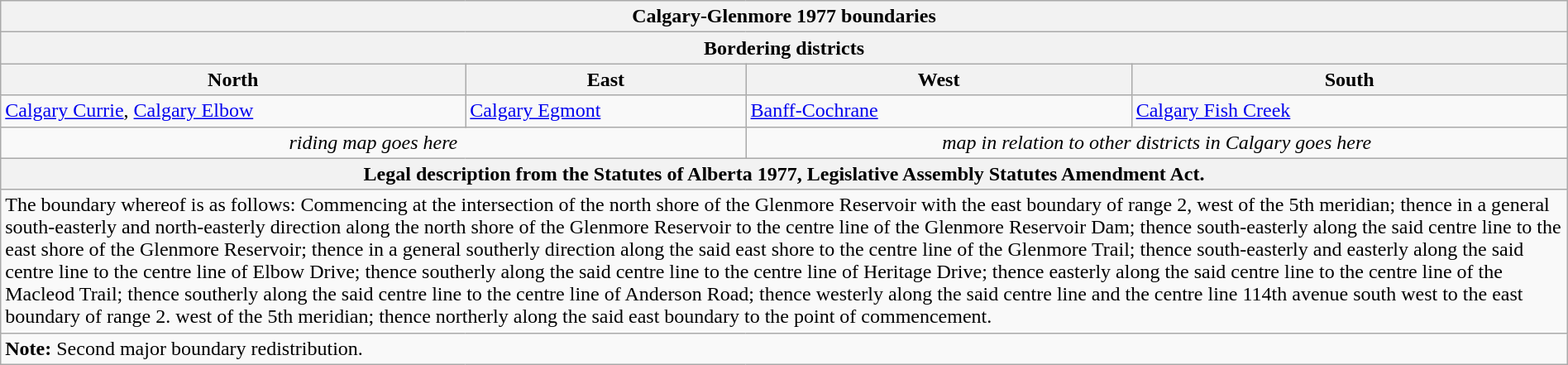<table class="wikitable collapsible collapsed" style="width:100%;">
<tr>
<th colspan=4>Calgary-Glenmore 1977 boundaries</th>
</tr>
<tr>
<th colspan=4>Bordering districts</th>
</tr>
<tr>
<th>North</th>
<th>East</th>
<th>West</th>
<th>South</th>
</tr>
<tr>
<td><a href='#'>Calgary Currie</a>, <a href='#'>Calgary Elbow</a></td>
<td><a href='#'>Calgary Egmont</a></td>
<td><a href='#'>Banff-Cochrane</a></td>
<td><a href='#'>Calgary Fish Creek</a></td>
</tr>
<tr>
<td colspan=2 align=center><em>riding map goes here</em></td>
<td colspan=2 align=center><em>map in relation to other districts in Calgary goes here</em></td>
</tr>
<tr>
<th colspan=4>Legal description from the Statutes of Alberta 1977, Legislative Assembly Statutes Amendment Act.</th>
</tr>
<tr>
<td colspan=4>The boundary whereof is as follows: Commencing at the intersection of the north shore of the Glenmore Reservoir with the east boundary of range 2, west of the 5th meridian; thence in a general south-easterly and north-easterly direction along the north shore of the Glenmore Reservoir to the centre line of the Glenmore Reservoir Dam; thence south-easterly along the said centre line to the east shore of the Glenmore Reservoir; thence in a general southerly direction along the said east shore to the centre line of the Glenmore Trail; thence south-easterly and easterly along the said centre line to the centre line of Elbow Drive; thence southerly along the said centre line to the centre line of Heritage Drive; thence easterly along the said centre line to the centre line of the Macleod Trail; thence southerly along the said centre line to the centre line of Anderson Road; thence westerly along the said centre line and the centre line 114th avenue south west to the east boundary of range 2. west of the 5th meridian; thence northerly along the said east boundary to the point of commencement.</td>
</tr>
<tr>
<td colspan=4><strong>Note:</strong> Second major boundary redistribution.</td>
</tr>
</table>
